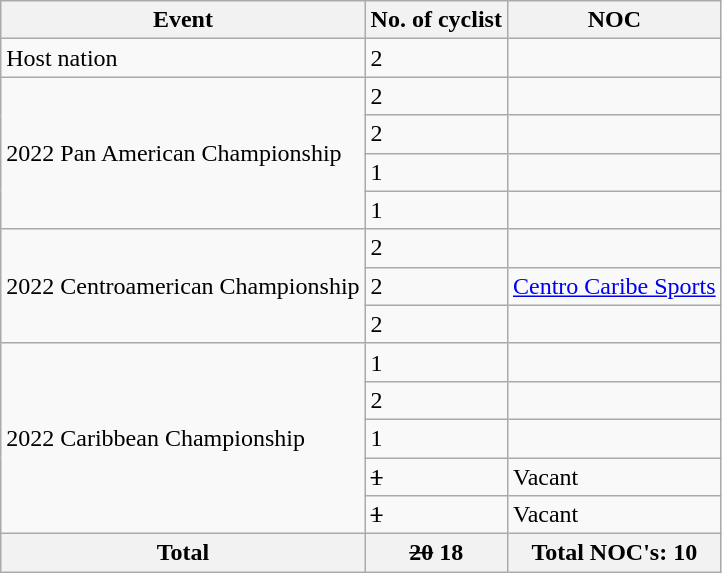<table class="wikitable">
<tr>
<th>Event</th>
<th>No. of cyclist</th>
<th>NOC</th>
</tr>
<tr>
<td>Host nation</td>
<td>2</td>
<td></td>
</tr>
<tr>
<td rowspan="4">2022 Pan American Championship</td>
<td>2</td>
<td></td>
</tr>
<tr>
<td>2</td>
<td></td>
</tr>
<tr>
<td>1</td>
<td></td>
</tr>
<tr>
<td>1</td>
<td></td>
</tr>
<tr>
<td rowspan="3">2022 Centroamerican Championship</td>
<td>2</td>
<td></td>
</tr>
<tr>
<td>2</td>
<td><a href='#'>Centro Caribe Sports</a></td>
</tr>
<tr>
<td>2</td>
<td></td>
</tr>
<tr>
<td rowspan="5">2022 Caribbean Championship</td>
<td>1</td>
<td></td>
</tr>
<tr>
<td>2</td>
<td></td>
</tr>
<tr>
<td>1</td>
<td></td>
</tr>
<tr>
<td><s>1</s></td>
<td>Vacant</td>
</tr>
<tr>
<td><s>1</s></td>
<td>Vacant</td>
</tr>
<tr>
<th>Total</th>
<th><s>20</s> 18</th>
<th>Total NOC's: 10</th>
</tr>
</table>
